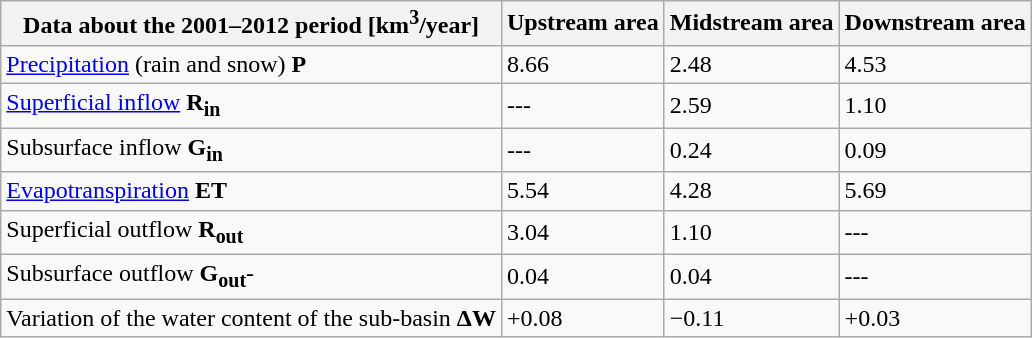<table class="wikitable" style="margin-left:auto; margin-right:auto;">
<tr>
<th>Data about the 2001–2012 period [km<sup>3</sup>/year]</th>
<th>Upstream area</th>
<th>Midstream area</th>
<th>Downstream area</th>
</tr>
<tr>
<td><a href='#'>Precipitation</a> (rain and snow) <strong>P</strong></td>
<td>8.66</td>
<td>2.48</td>
<td>4.53</td>
</tr>
<tr>
<td><a href='#'>Superficial inflow</a> <strong>R<sub>in</sub></strong></td>
<td>---</td>
<td>2.59</td>
<td>1.10</td>
</tr>
<tr>
<td>Subsurface inflow <strong>G<sub>in</sub></strong></td>
<td>---</td>
<td>0.24</td>
<td>0.09</td>
</tr>
<tr>
<td><a href='#'>Evapotranspiration</a> <strong>ET</strong></td>
<td>5.54</td>
<td>4.28</td>
<td>5.69</td>
</tr>
<tr>
<td>Superficial outflow <strong>R<sub>out</sub></strong></td>
<td>3.04</td>
<td>1.10</td>
<td>---</td>
</tr>
<tr>
<td>Subsurface outflow <strong>G<sub>out</sub></strong>-</td>
<td>0.04</td>
<td>0.04</td>
<td>---</td>
</tr>
<tr>
<td>Variation of the water content of the sub-basin <strong>ΔW</strong></td>
<td>+0.08</td>
<td>−0.11</td>
<td>+0.03</td>
</tr>
</table>
